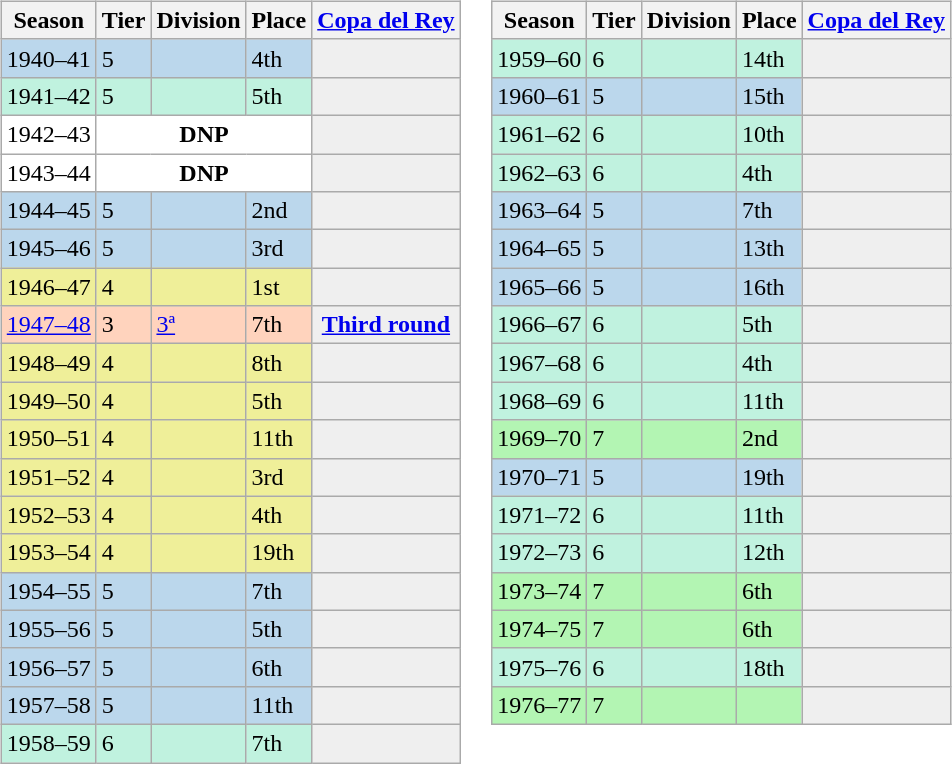<table>
<tr>
<td valign=top width=0%><br><table class=wikitable>
<tr>
<th>Season</th>
<th>Tier</th>
<th>Division</th>
<th>Place</th>
<th><a href='#'>Copa del Rey</a></th>
</tr>
<tr>
<td style="background:#BBD7EC;">1940–41</td>
<td style="background:#BBD7EC;">5</td>
<td style="background:#BBD7EC;"></td>
<td style="background:#BBD7EC;">4th</td>
<th style="background:#EFEFEF;"></th>
</tr>
<tr>
<td style="background:#C0F2DF;">1941–42</td>
<td style="background:#C0F2DF;">5</td>
<td style="background:#C0F2DF;"></td>
<td style="background:#C0F2DF;">5th</td>
<th style="background:#EFEFEF;"></th>
</tr>
<tr>
<td style="background:#FFFFFF;">1942–43</td>
<th style="background:#FFFFFF;" colspan="3">DNP</th>
<th style="background:#EFEFEF;"></th>
</tr>
<tr>
<td style="background:#FFFFFF;">1943–44</td>
<th style="background:#FFFFFF;" colspan="3">DNP</th>
<th style="background:#EFEFEF;"></th>
</tr>
<tr>
<td style="background:#BBD7EC;">1944–45</td>
<td style="background:#BBD7EC;">5</td>
<td style="background:#BBD7EC;"></td>
<td style="background:#BBD7EC;">2nd</td>
<th style="background:#EFEFEF;"></th>
</tr>
<tr>
<td style="background:#BBD7EC;">1945–46</td>
<td style="background:#BBD7EC;">5</td>
<td style="background:#BBD7EC;"></td>
<td style="background:#BBD7EC;">3rd</td>
<th style="background:#EFEFEF;"></th>
</tr>
<tr>
<td style="background:#EFEF99;">1946–47</td>
<td style="background:#EFEF99;">4</td>
<td style="background:#EFEF99;"></td>
<td style="background:#EFEF99;">1st</td>
<th style="background:#EFEFEF;"></th>
</tr>
<tr>
<td style="background:#FFD3BD;"><a href='#'>1947–48</a></td>
<td style="background:#FFD3BD;">3</td>
<td style="background:#FFD3BD;"><a href='#'>3ª</a></td>
<td style="background:#FFD3BD;">7th</td>
<th style="background:#efefef;"><a href='#'>Third round</a></th>
</tr>
<tr>
<td style="background:#EFEF99;">1948–49</td>
<td style="background:#EFEF99;">4</td>
<td style="background:#EFEF99;"></td>
<td style="background:#EFEF99;">8th</td>
<th style="background:#EFEFEF;"></th>
</tr>
<tr>
<td style="background:#EFEF99;">1949–50</td>
<td style="background:#EFEF99;">4</td>
<td style="background:#EFEF99;"></td>
<td style="background:#EFEF99;">5th</td>
<th style="background:#EFEFEF;"></th>
</tr>
<tr>
<td style="background:#EFEF99;">1950–51</td>
<td style="background:#EFEF99;">4</td>
<td style="background:#EFEF99;"></td>
<td style="background:#EFEF99;">11th</td>
<th style="background:#EFEFEF;"></th>
</tr>
<tr>
<td style="background:#EFEF99;">1951–52</td>
<td style="background:#EFEF99;">4</td>
<td style="background:#EFEF99;"></td>
<td style="background:#EFEF99;">3rd</td>
<th style="background:#EFEFEF;"></th>
</tr>
<tr>
<td style="background:#EFEF99;">1952–53</td>
<td style="background:#EFEF99;">4</td>
<td style="background:#EFEF99;"></td>
<td style="background:#EFEF99;">4th</td>
<th style="background:#EFEFEF;"></th>
</tr>
<tr>
<td style="background:#EFEF99;">1953–54</td>
<td style="background:#EFEF99;">4</td>
<td style="background:#EFEF99;"></td>
<td style="background:#EFEF99;">19th</td>
<th style="background:#EFEFEF;"></th>
</tr>
<tr>
<td style="background:#BBD7EC;">1954–55</td>
<td style="background:#BBD7EC;">5</td>
<td style="background:#BBD7EC;"></td>
<td style="background:#BBD7EC;">7th</td>
<th style="background:#EFEFEF;"></th>
</tr>
<tr>
<td style="background:#BBD7EC;">1955–56</td>
<td style="background:#BBD7EC;">5</td>
<td style="background:#BBD7EC;"></td>
<td style="background:#BBD7EC;">5th</td>
<th style="background:#EFEFEF;"></th>
</tr>
<tr>
<td style="background:#BBD7EC;">1956–57</td>
<td style="background:#BBD7EC;">5</td>
<td style="background:#BBD7EC;"></td>
<td style="background:#BBD7EC;">6th</td>
<th style="background:#EFEFEF;"></th>
</tr>
<tr>
<td style="background:#BBD7EC;">1957–58</td>
<td style="background:#BBD7EC;">5</td>
<td style="background:#BBD7EC;"></td>
<td style="background:#BBD7EC;">11th</td>
<th style="background:#EFEFEF;"></th>
</tr>
<tr>
<td style="background:#C0F2DF;">1958–59</td>
<td style="background:#C0F2DF;">6</td>
<td style="background:#C0F2DF;"></td>
<td style="background:#C0F2DF;">7th</td>
<th style="background:#EFEFEF;"></th>
</tr>
</table>
</td>
<td valign=top width=0%><br><table class=wikitable>
<tr>
<th>Season</th>
<th>Tier</th>
<th>Division</th>
<th>Place</th>
<th><a href='#'>Copa del Rey</a></th>
</tr>
<tr>
<td style="background:#C0F2DF;">1959–60</td>
<td style="background:#C0F2DF;">6</td>
<td style="background:#C0F2DF;"></td>
<td style="background:#C0F2DF;">14th</td>
<th style="background:#EFEFEF;"></th>
</tr>
<tr>
<td style="background:#BBD7EC;">1960–61</td>
<td style="background:#BBD7EC;">5</td>
<td style="background:#BBD7EC;"></td>
<td style="background:#BBD7EC;">15th</td>
<th style="background:#EFEFEF;"></th>
</tr>
<tr>
<td style="background:#C0F2DF;">1961–62</td>
<td style="background:#C0F2DF;">6</td>
<td style="background:#C0F2DF;"></td>
<td style="background:#C0F2DF;">10th</td>
<th style="background:#EFEFEF;"></th>
</tr>
<tr>
<td style="background:#C0F2DF;">1962–63</td>
<td style="background:#C0F2DF;">6</td>
<td style="background:#C0F2DF;"></td>
<td style="background:#C0F2DF;">4th</td>
<th style="background:#EFEFEF;"></th>
</tr>
<tr>
<td style="background:#BBD7EC;">1963–64</td>
<td style="background:#BBD7EC;">5</td>
<td style="background:#BBD7EC;"></td>
<td style="background:#BBD7EC;">7th</td>
<th style="background:#EFEFEF;"></th>
</tr>
<tr>
<td style="background:#BBD7EC;">1964–65</td>
<td style="background:#BBD7EC;">5</td>
<td style="background:#BBD7EC;"></td>
<td style="background:#BBD7EC;">13th</td>
<th style="background:#EFEFEF;"></th>
</tr>
<tr>
<td style="background:#BBD7EC;">1965–66</td>
<td style="background:#BBD7EC;">5</td>
<td style="background:#BBD7EC;"></td>
<td style="background:#BBD7EC;">16th</td>
<th style="background:#EFEFEF;"></th>
</tr>
<tr>
<td style="background:#C0F2DF;">1966–67</td>
<td style="background:#C0F2DF;">6</td>
<td style="background:#C0F2DF;"></td>
<td style="background:#C0F2DF;">5th</td>
<th style="background:#EFEFEF;"></th>
</tr>
<tr>
<td style="background:#C0F2DF;">1967–68</td>
<td style="background:#C0F2DF;">6</td>
<td style="background:#C0F2DF;"></td>
<td style="background:#C0F2DF;">4th</td>
<th style="background:#EFEFEF;"></th>
</tr>
<tr>
<td style="background:#C0F2DF;">1968–69</td>
<td style="background:#C0F2DF;">6</td>
<td style="background:#C0F2DF;"></td>
<td style="background:#C0F2DF;">11th</td>
<th style="background:#EFEFEF;"></th>
</tr>
<tr>
<td style="background:#B3F5B3;">1969–70</td>
<td style="background:#B3F5B3;">7</td>
<td style="background:#B3F5B3;"></td>
<td style="background:#B3F5B3;">2nd</td>
<th style="background:#EFEFEF;"></th>
</tr>
<tr>
<td style="background:#BBD7EC;">1970–71</td>
<td style="background:#BBD7EC;">5</td>
<td style="background:#BBD7EC;"></td>
<td style="background:#BBD7EC;">19th</td>
<th style="background:#EFEFEF;"></th>
</tr>
<tr>
<td style="background:#C0F2DF;">1971–72</td>
<td style="background:#C0F2DF;">6</td>
<td style="background:#C0F2DF;"></td>
<td style="background:#C0F2DF;">11th</td>
<th style="background:#EFEFEF;"></th>
</tr>
<tr>
<td style="background:#C0F2DF;">1972–73</td>
<td style="background:#C0F2DF;">6</td>
<td style="background:#C0F2DF;"></td>
<td style="background:#C0F2DF;">12th</td>
<th style="background:#EFEFEF;"></th>
</tr>
<tr>
<td style="background:#B3F5B3;">1973–74</td>
<td style="background:#B3F5B3;">7</td>
<td style="background:#B3F5B3;"></td>
<td style="background:#B3F5B3;">6th</td>
<th style="background:#EFEFEF;"></th>
</tr>
<tr>
<td style="background:#B3F5B3;">1974–75</td>
<td style="background:#B3F5B3;">7</td>
<td style="background:#B3F5B3;"></td>
<td style="background:#B3F5B3;">6th</td>
<th style="background:#EFEFEF;"></th>
</tr>
<tr>
<td style="background:#C0F2DF;">1975–76</td>
<td style="background:#C0F2DF;">6</td>
<td style="background:#C0F2DF;"></td>
<td style="background:#C0F2DF;">18th</td>
<th style="background:#EFEFEF;"></th>
</tr>
<tr>
<td style="background:#B3F5B3;">1976–77</td>
<td style="background:#B3F5B3;">7</td>
<td style="background:#B3F5B3;"></td>
<td style="background:#B3F5B3;"></td>
<th style="background:#EFEFEF;"></th>
</tr>
</table>
</td>
</tr>
</table>
